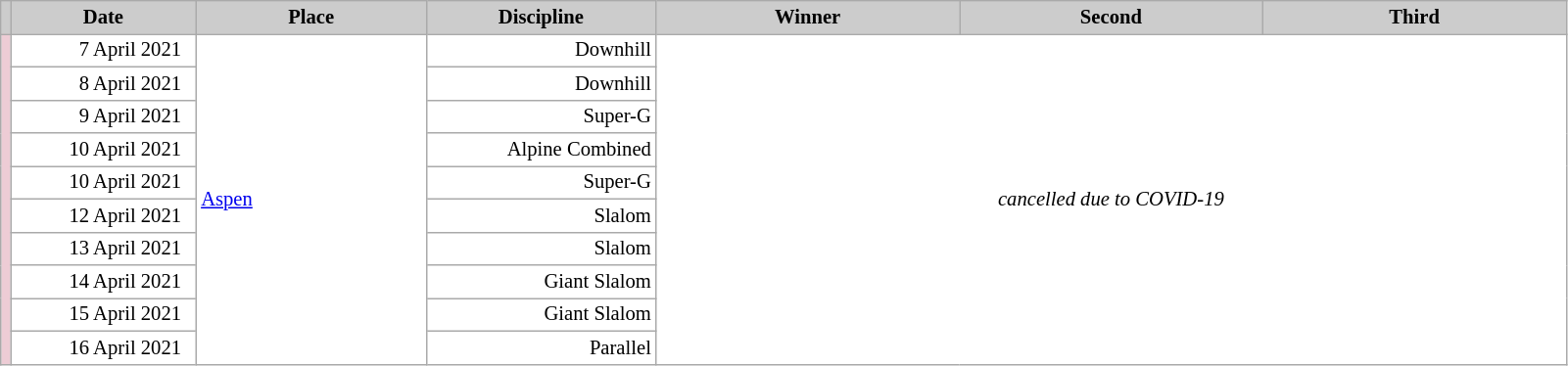<table class="wikitable plainrowheaders" style="background:#fff; font-size:86%; line-height:16px; border:grey solid 1px; border-collapse:collapse;">
<tr style="background:#ccc; text-align:center;">
<th scope="col" style="background:#ccc; width=30 px;"></th>
<th scope="col" style="background:#ccc; width:120px;">Date</th>
<th scope="col" style="background:#ccc; width:150px;">Place</th>
<th scope="col" style="background:#ccc; width:150px;">Discipline</th>
<th scope="col" style="background:#ccc; width:200px;">Winner</th>
<th scope="col" style="background:#ccc; width:200px;">Second</th>
<th scope="col" style="background:#ccc; width:200px;">Third</th>
</tr>
<tr>
<td rowspan=10 bgcolor="EDCCD5"></td>
<td align=right>7 April 2021  </td>
<td rowspan=10> <a href='#'>Aspen</a></td>
<td align=right>Downhill</td>
<td rowspan=20 colspan=3 align=center><em>cancelled due to COVID-19</em></td>
</tr>
<tr>
<td align=right>8 April 2021  </td>
<td align=right>Downhill</td>
</tr>
<tr>
<td align=right>9 April 2021  </td>
<td align=right>Super-G</td>
</tr>
<tr>
<td align=right>10 April 2021  </td>
<td align=right>Alpine Combined</td>
</tr>
<tr>
<td align=right>10 April 2021  </td>
<td align=right>Super-G</td>
</tr>
<tr>
<td align=right>12 April 2021  </td>
<td align=right>Slalom</td>
</tr>
<tr>
<td align=right>13 April 2021  </td>
<td align=right>Slalom</td>
</tr>
<tr>
<td align=right>14 April 2021  </td>
<td align=right>Giant Slalom</td>
</tr>
<tr>
<td align=right>15 April 2021  </td>
<td align=right>Giant Slalom</td>
</tr>
<tr>
<td align=right>16 April 2021  </td>
<td align=right>Parallel</td>
</tr>
</table>
